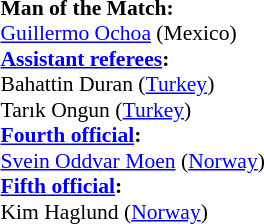<table style="width:50%; font-size:90%;">
<tr>
<td><br><strong>Man of the Match:</strong>
<br><a href='#'>Guillermo Ochoa</a> (Mexico)<br><strong><a href='#'>Assistant referees</a>:</strong>
<br>Bahattin Duran (<a href='#'>Turkey</a>)
<br>Tarık Ongun (<a href='#'>Turkey</a>)
<br><strong><a href='#'>Fourth official</a>:</strong>
<br><a href='#'>Svein Oddvar Moen</a> (<a href='#'>Norway</a>)
<br><strong><a href='#'>Fifth official</a>:</strong>
<br>Kim Haglund (<a href='#'>Norway</a>)</td>
</tr>
</table>
